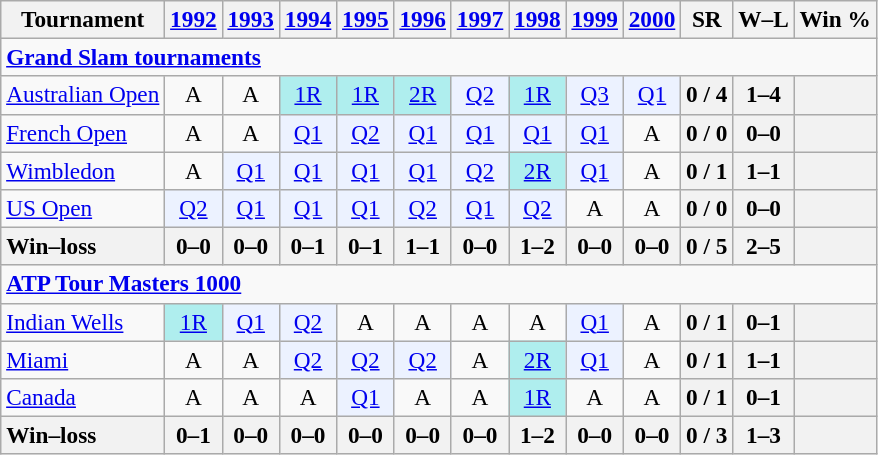<table class=wikitable style=text-align:center;font-size:97%>
<tr>
<th>Tournament</th>
<th><a href='#'>1992</a></th>
<th><a href='#'>1993</a></th>
<th><a href='#'>1994</a></th>
<th><a href='#'>1995</a></th>
<th><a href='#'>1996</a></th>
<th><a href='#'>1997</a></th>
<th><a href='#'>1998</a></th>
<th><a href='#'>1999</a></th>
<th><a href='#'>2000</a></th>
<th>SR</th>
<th>W–L</th>
<th>Win %</th>
</tr>
<tr>
<td colspan=23 align=left><strong><a href='#'>Grand Slam tournaments</a></strong></td>
</tr>
<tr>
<td align=left><a href='#'>Australian Open</a></td>
<td>A</td>
<td>A</td>
<td bgcolor=afeeee><a href='#'>1R</a></td>
<td bgcolor=afeeee><a href='#'>1R</a></td>
<td bgcolor=afeeee><a href='#'>2R</a></td>
<td bgcolor=ecf2ff><a href='#'>Q2</a></td>
<td bgcolor=afeeee><a href='#'>1R</a></td>
<td bgcolor=ecf2ff><a href='#'>Q3</a></td>
<td bgcolor=ecf2ff><a href='#'>Q1</a></td>
<th>0 / 4</th>
<th>1–4</th>
<th></th>
</tr>
<tr>
<td align=left><a href='#'>French Open</a></td>
<td>A</td>
<td>A</td>
<td bgcolor=ecf2ff><a href='#'>Q1</a></td>
<td bgcolor=ecf2ff><a href='#'>Q2</a></td>
<td bgcolor=ecf2ff><a href='#'>Q1</a></td>
<td bgcolor=ecf2ff><a href='#'>Q1</a></td>
<td bgcolor=ecf2ff><a href='#'>Q1</a></td>
<td bgcolor=ecf2ff><a href='#'>Q1</a></td>
<td>A</td>
<th>0 / 0</th>
<th>0–0</th>
<th></th>
</tr>
<tr>
<td align=left><a href='#'>Wimbledon</a></td>
<td>A</td>
<td bgcolor=ecf2ff><a href='#'>Q1</a></td>
<td bgcolor=ecf2ff><a href='#'>Q1</a></td>
<td bgcolor=ecf2ff><a href='#'>Q1</a></td>
<td bgcolor=ecf2ff><a href='#'>Q1</a></td>
<td bgcolor=ecf2ff><a href='#'>Q2</a></td>
<td bgcolor=afeeee><a href='#'>2R</a></td>
<td bgcolor=ecf2ff><a href='#'>Q1</a></td>
<td>A</td>
<th>0 / 1</th>
<th>1–1</th>
<th></th>
</tr>
<tr>
<td align=left><a href='#'>US Open</a></td>
<td bgcolor=ecf2ff><a href='#'>Q2</a></td>
<td bgcolor=ecf2ff><a href='#'>Q1</a></td>
<td bgcolor=ecf2ff><a href='#'>Q1</a></td>
<td bgcolor=ecf2ff><a href='#'>Q1</a></td>
<td bgcolor=ecf2ff><a href='#'>Q2</a></td>
<td bgcolor=ecf2ff><a href='#'>Q1</a></td>
<td bgcolor=ecf2ff><a href='#'>Q2</a></td>
<td>A</td>
<td>A</td>
<th>0 / 0</th>
<th>0–0</th>
<th></th>
</tr>
<tr>
<th style=text-align:left>Win–loss</th>
<th>0–0</th>
<th>0–0</th>
<th>0–1</th>
<th>0–1</th>
<th>1–1</th>
<th>0–0</th>
<th>1–2</th>
<th>0–0</th>
<th>0–0</th>
<th>0 / 5</th>
<th>2–5</th>
<th></th>
</tr>
<tr>
<td colspan=25 style=text-align:left><strong><a href='#'>ATP Tour Masters 1000</a></strong></td>
</tr>
<tr>
<td align=left><a href='#'>Indian Wells</a></td>
<td bgcolor=afeeee><a href='#'>1R</a></td>
<td bgcolor=ecf2ff><a href='#'>Q1</a></td>
<td bgcolor=ecf2ff><a href='#'>Q2</a></td>
<td>A</td>
<td>A</td>
<td>A</td>
<td>A</td>
<td bgcolor=ecf2ff><a href='#'>Q1</a></td>
<td>A</td>
<th>0 / 1</th>
<th>0–1</th>
<th></th>
</tr>
<tr>
<td align=left><a href='#'>Miami</a></td>
<td>A</td>
<td>A</td>
<td bgcolor=ecf2ff><a href='#'>Q2</a></td>
<td bgcolor=ecf2ff><a href='#'>Q2</a></td>
<td bgcolor=ecf2ff><a href='#'>Q2</a></td>
<td>A</td>
<td bgcolor=afeeee><a href='#'>2R</a></td>
<td bgcolor=ecf2ff><a href='#'>Q1</a></td>
<td>A</td>
<th>0 / 1</th>
<th>1–1</th>
<th></th>
</tr>
<tr>
<td align=left><a href='#'>Canada</a></td>
<td>A</td>
<td>A</td>
<td>A</td>
<td bgcolor=ecf2ff><a href='#'>Q1</a></td>
<td>A</td>
<td>A</td>
<td bgcolor=afeeee><a href='#'>1R</a></td>
<td>A</td>
<td>A</td>
<th>0 / 1</th>
<th>0–1</th>
<th></th>
</tr>
<tr>
<th style=text-align:left>Win–loss</th>
<th>0–1</th>
<th>0–0</th>
<th>0–0</th>
<th>0–0</th>
<th>0–0</th>
<th>0–0</th>
<th>1–2</th>
<th>0–0</th>
<th>0–0</th>
<th>0 / 3</th>
<th>1–3</th>
<th></th>
</tr>
</table>
